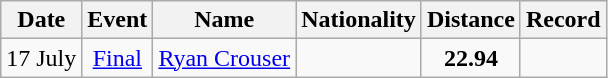<table class=wikitable style=text-align:center>
<tr>
<th>Date</th>
<th>Event</th>
<th>Name</th>
<th>Nationality</th>
<th>Distance</th>
<th>Record</th>
</tr>
<tr>
<td>17 July</td>
<td><a href='#'>Final</a></td>
<td align=left><a href='#'>Ryan Crouser</a></td>
<td align=left></td>
<td><strong>22.94</strong></td>
<td></td>
</tr>
</table>
